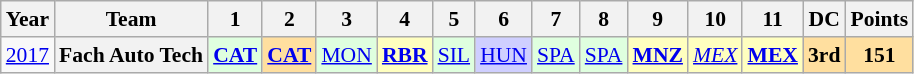<table class="wikitable" style="text-align:center; font-size:90%">
<tr>
<th>Year</th>
<th>Team</th>
<th>1</th>
<th>2</th>
<th>3</th>
<th>4</th>
<th>5</th>
<th>6</th>
<th>7</th>
<th>8</th>
<th>9</th>
<th>10</th>
<th>11</th>
<th>DC</th>
<th>Points</th>
</tr>
<tr>
<td><a href='#'>2017</a></td>
<th>Fach Auto Tech</th>
<td style="background:#DFFFDF;"><strong><a href='#'>CAT</a></strong><br></td>
<td style="background:#FFDF9F;"><strong><a href='#'>CAT</a></strong><br></td>
<td style="background:#DFFFDF;"><a href='#'>MON</a><br></td>
<td style="background:#ffffbf;"><strong><a href='#'>RBR</a></strong><br></td>
<td style="background:#DFFFDF;"><a href='#'>SIL</a><br></td>
<td style="background:#CFCFFF;"><a href='#'>HUN</a><br></td>
<td style="background:#DFFFDF;"><a href='#'>SPA</a><br></td>
<td style="background:#DFFFDF;"><a href='#'>SPA</a><br></td>
<td style="background:#ffffbf;"><strong><a href='#'>MNZ</a></strong><br></td>
<td style="background:#ffffbf;"><em><a href='#'>MEX</a></em><br></td>
<td style="background:#ffffbf;"><strong><a href='#'>MEX</a></strong><br></td>
<th style="background:#FFDF9F;">3rd</th>
<th style="background:#FFDF9F;">151</th>
</tr>
</table>
